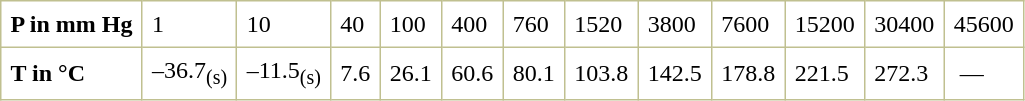<table border="1" cellspacing="0" cellpadding="6" style="margin: 0 0 0 0.5em; background: white; border-collapse: collapse; border-color: #C0C090;">
<tr>
<td><strong>P in mm Hg</strong></td>
<td>1</td>
<td>10</td>
<td>40</td>
<td>100</td>
<td>400</td>
<td>760</td>
<td>1520</td>
<td>3800</td>
<td>7600</td>
<td>15200</td>
<td>30400</td>
<td>45600</td>
</tr>
<tr>
<td><strong>T in °C</strong></td>
<td>–36.7<sub>(s)</sub></td>
<td>–11.5<sub>(s)</sub></td>
<td>7.6</td>
<td>26.1</td>
<td>60.6</td>
<td>80.1</td>
<td>103.8</td>
<td>142.5</td>
<td>178.8</td>
<td>221.5</td>
<td>272.3</td>
<td> —</td>
</tr>
</table>
